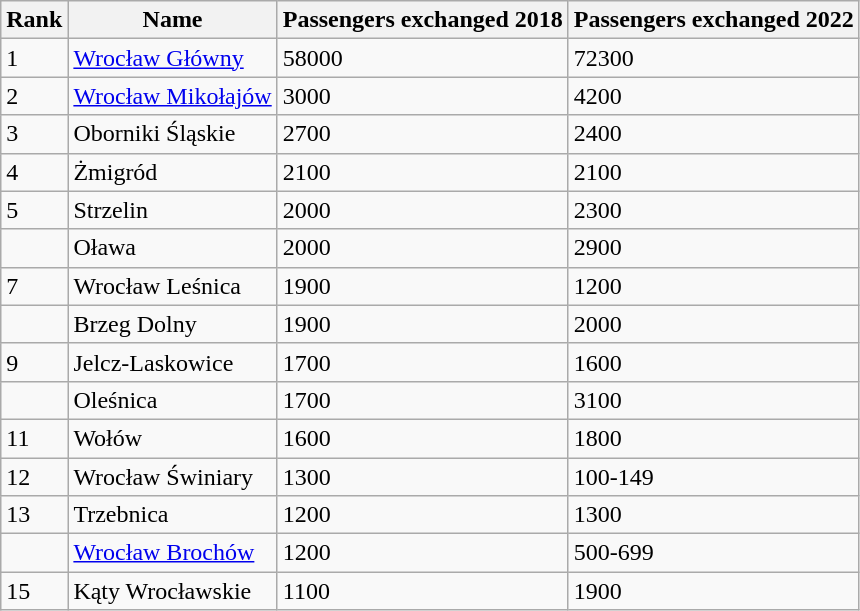<table class="wikitable">
<tr>
<th>Rank</th>
<th>Name</th>
<th>Passengers exchanged 2018</th>
<th>Passengers exchanged 2022</th>
</tr>
<tr>
<td>1</td>
<td><a href='#'>Wrocław Główny</a></td>
<td>58000</td>
<td>72300</td>
</tr>
<tr>
<td>2</td>
<td><a href='#'>Wrocław Mikołajów</a></td>
<td>3000</td>
<td>4200</td>
</tr>
<tr>
<td>3</td>
<td>Oborniki Śląskie</td>
<td>2700</td>
<td>2400</td>
</tr>
<tr>
<td>4</td>
<td>Żmigród</td>
<td>2100</td>
<td>2100</td>
</tr>
<tr>
<td>5</td>
<td>Strzelin</td>
<td>2000</td>
<td>2300</td>
</tr>
<tr>
<td></td>
<td>Oława</td>
<td>2000</td>
<td>2900</td>
</tr>
<tr>
<td>7</td>
<td>Wrocław Leśnica</td>
<td>1900</td>
<td>1200</td>
</tr>
<tr>
<td></td>
<td>Brzeg Dolny</td>
<td>1900</td>
<td>2000</td>
</tr>
<tr>
<td>9</td>
<td>Jelcz-Laskowice</td>
<td>1700</td>
<td>1600</td>
</tr>
<tr>
<td></td>
<td>Oleśnica</td>
<td>1700</td>
<td>3100</td>
</tr>
<tr>
<td>11</td>
<td>Wołów</td>
<td>1600</td>
<td>1800</td>
</tr>
<tr>
<td>12</td>
<td>Wrocław Świniary</td>
<td>1300</td>
<td>100-149</td>
</tr>
<tr>
<td>13</td>
<td>Trzebnica</td>
<td>1200</td>
<td>1300</td>
</tr>
<tr>
<td></td>
<td><a href='#'>Wrocław Brochów</a></td>
<td>1200</td>
<td>500-699</td>
</tr>
<tr>
<td>15</td>
<td>Kąty Wrocławskie</td>
<td>1100</td>
<td>1900</td>
</tr>
</table>
